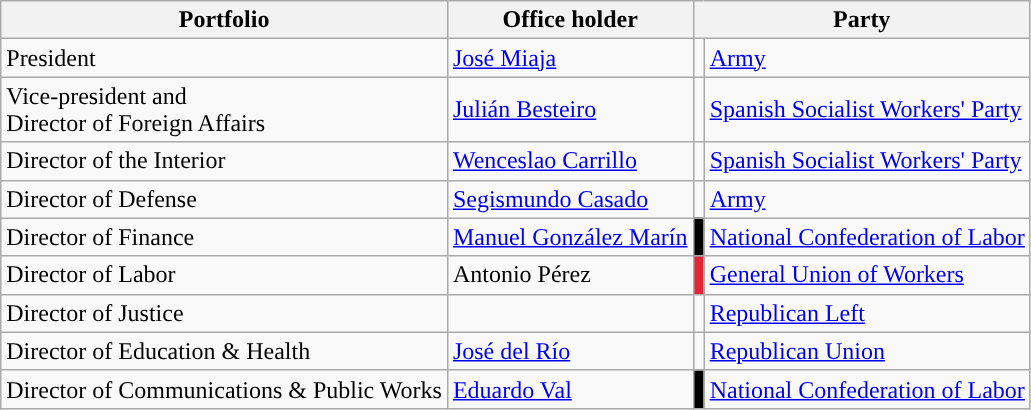<table class="wikitable">
<tr>
<th>Portfolio</th>
<th>Office holder</th>
<th colspan=2>Party</th>
</tr>
<tr>
<td>President</td>
<td><a href='#'>José Miaja</a></td>
<td style="background:"></td>
<td><a href='#'>Army</a></td>
</tr>
<tr>
<td>Vice-president and<br>Director of Foreign Affairs</td>
<td><a href='#'>Julián Besteiro</a></td>
<td style="background:"></td>
<td><a href='#'>Spanish Socialist Workers' Party</a></td>
</tr>
<tr>
<td>Director of the Interior</td>
<td><a href='#'>Wenceslao Carrillo</a></td>
<td style="background:"></td>
<td><a href='#'>Spanish Socialist Workers' Party</a></td>
</tr>
<tr>
<td>Director of Defense</td>
<td><a href='#'>Segismundo Casado</a></td>
<td style="background:"></td>
<td><a href='#'>Army</a></td>
</tr>
<tr>
<td>Director of Finance</td>
<td><a href='#'>Manuel González Marín</a></td>
<td style="background:black;"></td>
<td><a href='#'>National Confederation of Labor</a></td>
</tr>
<tr>
<td>Director of Labor</td>
<td>Antonio Pérez</td>
<td style="background:#e32636;"></td>
<td><a href='#'>General Union of Workers</a></td>
</tr>
<tr>
<td>Director of Justice</td>
<td></td>
<td style="background:"></td>
<td><a href='#'>Republican Left</a></td>
</tr>
<tr>
<td>Director of Education & Health</td>
<td><a href='#'>José del Río</a></td>
<td style="background:"></td>
<td><a href='#'>Republican Union</a></td>
</tr>
<tr>
<td>Director of Communications & Public Works</td>
<td><a href='#'>Eduardo Val</a></td>
<td style="background:black;"></td>
<td><a href='#'>National Confederation of Labor</a></td>
</tr>
</table>
